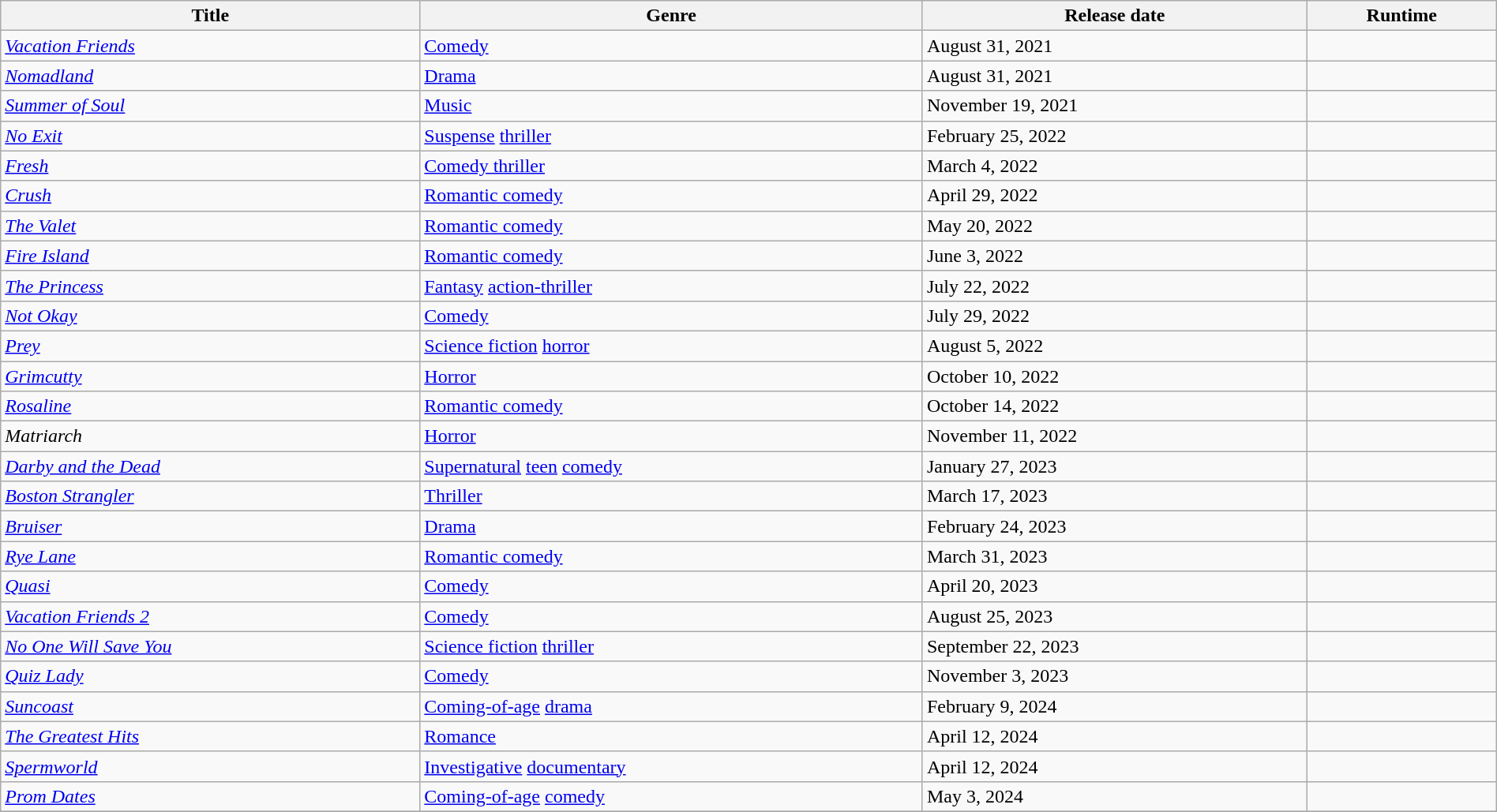<table class="wikitable sortable" style="width:100%;">
<tr>
<th>Title</th>
<th>Genre</th>
<th>Release date</th>
<th>Runtime</th>
</tr>
<tr>
<td><em><a href='#'>Vacation Friends</a></em></td>
<td><a href='#'>Comedy</a></td>
<td>August 31, 2021</td>
<td></td>
</tr>
<tr>
<td><em><a href='#'>Nomadland</a></em></td>
<td><a href='#'>Drama</a></td>
<td>August 31, 2021</td>
<td></td>
</tr>
<tr>
<td><em><a href='#'>Summer of Soul</a></em></td>
<td><a href='#'>Music</a></td>
<td>November 19, 2021</td>
<td></td>
</tr>
<tr>
<td><em><a href='#'>No Exit</a></em></td>
<td><a href='#'>Suspense</a> <a href='#'>thriller</a></td>
<td>February 25, 2022</td>
<td></td>
</tr>
<tr>
<td><em><a href='#'>Fresh</a></em></td>
<td><a href='#'>Comedy thriller</a></td>
<td>March 4, 2022</td>
<td></td>
</tr>
<tr>
<td><em><a href='#'>Crush</a></em></td>
<td><a href='#'>Romantic comedy</a></td>
<td>April 29, 2022</td>
<td></td>
</tr>
<tr>
<td><em><a href='#'>The Valet</a></em></td>
<td><a href='#'>Romantic comedy</a></td>
<td>May 20, 2022</td>
<td></td>
</tr>
<tr>
<td><em><a href='#'>Fire Island</a></em></td>
<td><a href='#'>Romantic comedy</a></td>
<td>June 3, 2022</td>
<td></td>
</tr>
<tr>
<td><em><a href='#'>The Princess</a></em></td>
<td><a href='#'>Fantasy</a> <a href='#'>action-thriller</a></td>
<td>July 22, 2022</td>
<td></td>
</tr>
<tr>
<td><em><a href='#'>Not Okay</a></em></td>
<td><a href='#'>Comedy</a></td>
<td>July 29, 2022</td>
<td></td>
</tr>
<tr>
<td><em><a href='#'>Prey</a></em></td>
<td><a href='#'>Science fiction</a> <a href='#'>horror</a></td>
<td>August 5, 2022</td>
<td></td>
</tr>
<tr>
<td><em><a href='#'>Grimcutty</a></em></td>
<td><a href='#'>Horror</a></td>
<td>October 10, 2022</td>
<td></td>
</tr>
<tr>
<td><em><a href='#'>Rosaline</a></em></td>
<td><a href='#'>Romantic comedy</a></td>
<td>October 14, 2022</td>
<td></td>
</tr>
<tr>
<td><em>Matriarch</em></td>
<td><a href='#'>Horror</a></td>
<td>November 11, 2022</td>
<td></td>
</tr>
<tr>
<td><em><a href='#'>Darby and the Dead</a></em></td>
<td><a href='#'>Supernatural</a> <a href='#'>teen</a> <a href='#'>comedy</a></td>
<td>January 27, 2023</td>
<td></td>
</tr>
<tr>
<td><em><a href='#'>Boston Strangler</a></em></td>
<td><a href='#'>Thriller</a></td>
<td>March 17, 2023</td>
<td></td>
</tr>
<tr>
<td><em><a href='#'>Bruiser</a></em></td>
<td><a href='#'>Drama</a></td>
<td>February 24, 2023</td>
<td></td>
</tr>
<tr>
<td><em><a href='#'>Rye Lane</a></em></td>
<td><a href='#'>Romantic comedy</a></td>
<td>March 31, 2023</td>
<td></td>
</tr>
<tr>
<td><em><a href='#'>Quasi</a></em></td>
<td><a href='#'>Comedy</a></td>
<td>April 20, 2023</td>
<td></td>
</tr>
<tr>
<td><em><a href='#'>Vacation Friends 2</a></em></td>
<td><a href='#'>Comedy</a></td>
<td>August 25, 2023</td>
<td></td>
</tr>
<tr>
<td><em><a href='#'>No One Will Save You</a></em></td>
<td><a href='#'>Science fiction</a> <a href='#'>thriller</a></td>
<td>September 22, 2023</td>
<td></td>
</tr>
<tr>
<td><em><a href='#'>Quiz Lady</a></em></td>
<td><a href='#'>Comedy</a></td>
<td>November 3, 2023</td>
<td></td>
</tr>
<tr>
<td><em><a href='#'>Suncoast</a></em></td>
<td><a href='#'>Coming-of-age</a> <a href='#'>drama</a></td>
<td>February 9, 2024</td>
<td></td>
</tr>
<tr>
<td><em><a href='#'>The Greatest Hits</a></em></td>
<td><a href='#'>Romance</a></td>
<td>April 12, 2024</td>
<td></td>
</tr>
<tr>
<td><em><a href='#'>Spermworld</a></em></td>
<td><a href='#'>Investigative</a> <a href='#'>documentary</a></td>
<td>April 12, 2024</td>
<td></td>
</tr>
<tr>
<td><em><a href='#'>Prom Dates</a></em></td>
<td><a href='#'>Coming-of-age</a> <a href='#'>comedy</a></td>
<td>May 3, 2024</td>
<td></td>
</tr>
<tr>
</tr>
</table>
